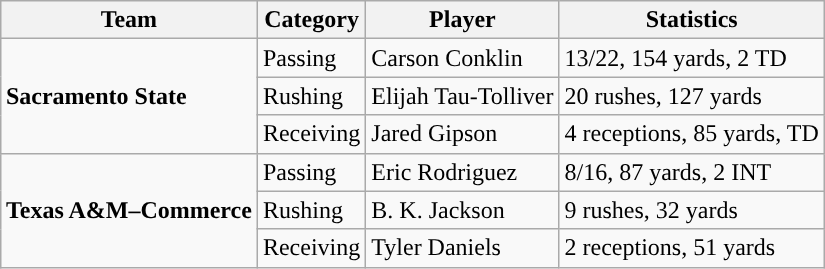<table class="wikitable" style="float: right;">
<tr>
<th>Team</th>
<th>Category</th>
<th>Player</th>
<th>Statistics</th>
</tr>
<tr>
<td rowspan=3><strong>Sacramento State</strong></td>
<td>Passing</td>
<td>Carson Conklin</td>
<td>13/22, 154 yards, 2 TD</td>
</tr>
<tr>
<td>Rushing</td>
<td>Elijah Tau-Tolliver</td>
<td>20 rushes, 127 yards</td>
</tr>
<tr>
<td>Receiving</td>
<td>Jared Gipson</td>
<td>4 receptions, 85 yards, TD</td>
</tr>
<tr>
<td rowspan=3><strong>Texas A&M–Commerce</strong></td>
<td>Passing</td>
<td>Eric Rodriguez</td>
<td>8/16, 87 yards, 2 INT</td>
</tr>
<tr>
<td>Rushing</td>
<td>B. K. Jackson</td>
<td>9 rushes, 32 yards</td>
</tr>
<tr>
<td>Receiving</td>
<td>Tyler Daniels</td>
<td>2 receptions, 51 yards</td>
</tr>
</table>
